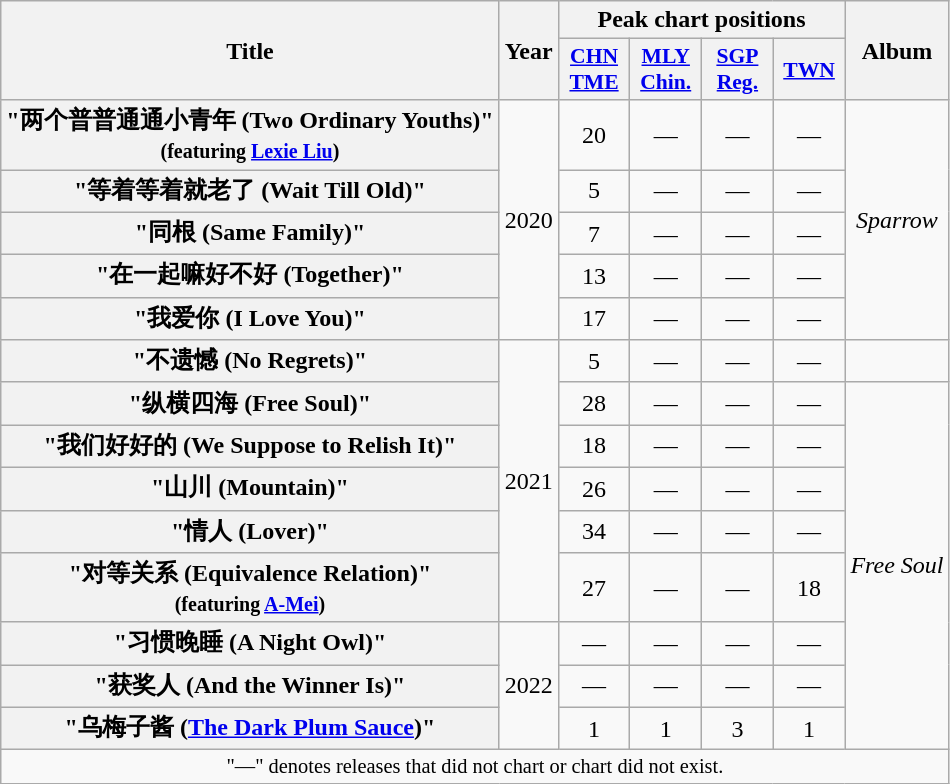<table class="wikitable plainrowheaders" style="text-align:center;">
<tr>
<th rowspan="2">Title</th>
<th rowspan="2">Year</th>
<th colspan="4">Peak chart positions</th>
<th rowspan="2">Album</th>
</tr>
<tr>
<th scope="col" style="width:2.85em;font-size:90%;"><a href='#'>CHN TME</a><br></th>
<th scope="col" style="width:2.85em;font-size:90%;"><a href='#'>MLY Chin.</a><br></th>
<th scope="col" style="width:2.85em;font-size:90%;"><a href='#'>SGP Reg.</a><br></th>
<th scope="col" style="width:2.85em;font-size:90%;"><a href='#'>TWN</a><br></th>
</tr>
<tr>
<th scope="row">"两个普普通通小青年 (Two Ordinary Youths)"<br><small>(featuring <a href='#'>Lexie Liu</a>)</small></th>
<td rowspan="5">2020</td>
<td>20</td>
<td>—</td>
<td>—</td>
<td>—</td>
<td rowspan="5"><em>Sparrow</em></td>
</tr>
<tr>
<th scope="row">"等着等着就老了 (Wait Till Old)"</th>
<td>5</td>
<td>—</td>
<td>—</td>
<td>—</td>
</tr>
<tr>
<th scope="row">"同根 (Same Family)"</th>
<td>7</td>
<td>—</td>
<td>—</td>
<td>—</td>
</tr>
<tr>
<th scope="row">"在一起嘛好不好 (Together)"</th>
<td>13</td>
<td>—</td>
<td>—</td>
<td>—</td>
</tr>
<tr>
<th scope="row">"我爱你 (I Love You)"</th>
<td>17</td>
<td>—</td>
<td>—</td>
<td>—</td>
</tr>
<tr>
<th scope="row">"不遗憾 (No Regrets)"</th>
<td rowspan="6">2021</td>
<td>5</td>
<td>—</td>
<td>—</td>
<td>—</td>
<td></td>
</tr>
<tr>
<th scope="row">"纵横四海 (Free Soul)"</th>
<td>28</td>
<td>—</td>
<td>—</td>
<td>—</td>
<td rowspan="8"><em>Free Soul</em></td>
</tr>
<tr>
<th scope="row">"我们好好的 (We Suppose to Relish It)"</th>
<td>18</td>
<td>—</td>
<td>—</td>
<td>—</td>
</tr>
<tr>
<th scope="row">"山川 (Mountain)"</th>
<td>26</td>
<td>—</td>
<td>—</td>
<td>—</td>
</tr>
<tr>
<th scope="row">"情人 (Lover)"</th>
<td>34</td>
<td>—</td>
<td>—</td>
<td>—</td>
</tr>
<tr>
<th scope="row">"对等关系 (Equivalence Relation)"<br><small>(featuring <a href='#'>A-Mei</a>)</small></th>
<td>27</td>
<td>—</td>
<td>—</td>
<td>18</td>
</tr>
<tr>
<th scope="row">"习惯晚睡 (A Night Owl)"</th>
<td rowspan="3">2022</td>
<td>—</td>
<td>—</td>
<td>—</td>
<td>—</td>
</tr>
<tr>
<th scope="row">"获奖人 (And the Winner Is)"</th>
<td>—</td>
<td>—</td>
<td>—</td>
<td>—</td>
</tr>
<tr>
<th scope="row">"乌梅子酱 (<a href='#'>The Dark Plum Sauce</a>)"</th>
<td>1</td>
<td>1</td>
<td>3</td>
<td>1</td>
</tr>
<tr>
<td colspan="7" style="font-size:85%">"—" denotes releases that did not chart or chart did not exist.</td>
</tr>
</table>
